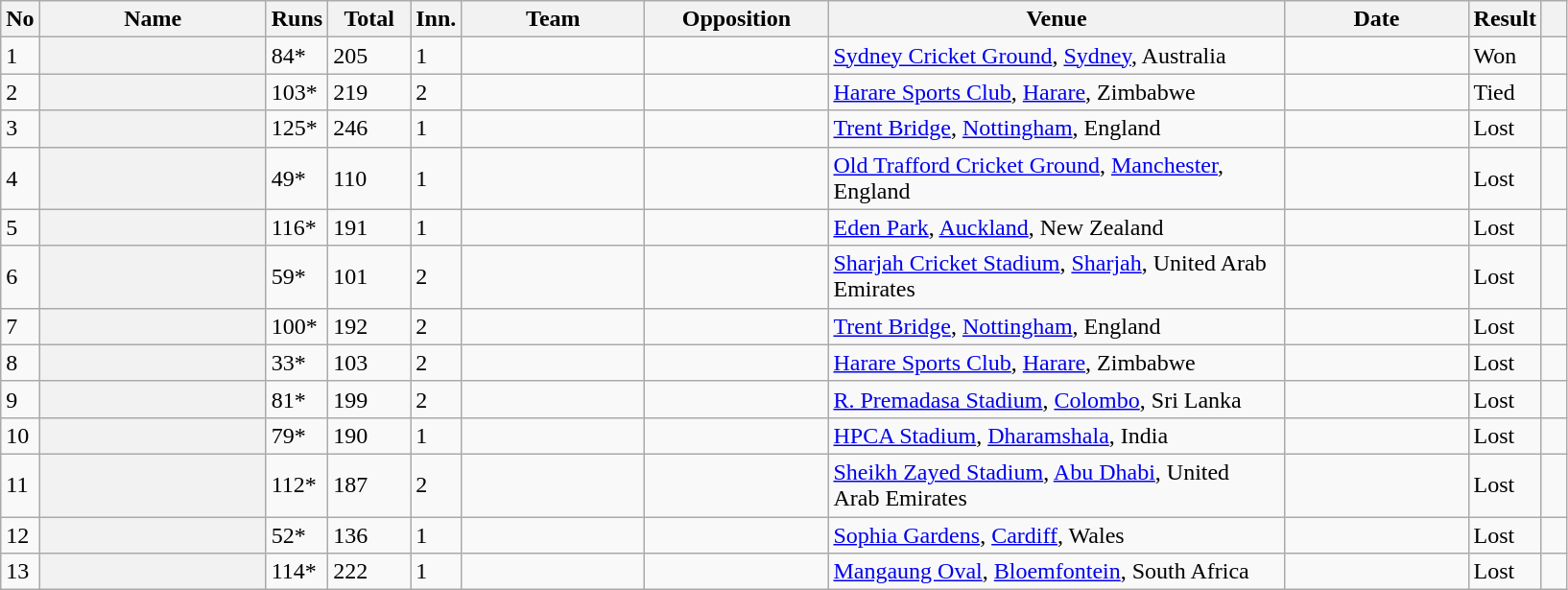<table class="wikitable sortable plainrowheaders">
<tr>
<th scope=col style=width:10px;>No</th>
<th scope=col style=width:150px;>Name</th>
<th scope=col style=width:30px;>Runs</th>
<th scope=col style=width:50px;>Total</th>
<th scope=col style=width:20px;>Inn.</th>
<th scope=col style=width:120px;>Team</th>
<th scope=col style=width:120px;>Opposition</th>
<th scope=col style=width:310px;>Venue</th>
<th scope=col style=width:120px;>Date</th>
<th scope=col style=width:10px;>Result</th>
<th scope=col style=width:10px; class=unsortable></th>
</tr>
<tr>
<td>1</td>
<th scope=row></th>
<td> 84*</td>
<td>205</td>
<td>1</td>
<td></td>
<td></td>
<td><a href='#'>Sydney Cricket Ground</a>, <a href='#'>Sydney</a>, Australia</td>
<td></td>
<td>Won</td>
<td></td>
</tr>
<tr>
<td>2</td>
<th scope=row></th>
<td> 103*</td>
<td>219</td>
<td>2</td>
<td></td>
<td></td>
<td><a href='#'>Harare Sports Club</a>, <a href='#'>Harare</a>, Zimbabwe</td>
<td></td>
<td>Tied</td>
<td></td>
</tr>
<tr>
<td>3</td>
<th scope=row></th>
<td> 125*</td>
<td>246</td>
<td>1</td>
<td></td>
<td></td>
<td><a href='#'>Trent Bridge</a>, <a href='#'>Nottingham</a>, England</td>
<td></td>
<td>Lost</td>
<td></td>
</tr>
<tr>
<td>4</td>
<th scope=row></th>
<td> 49*</td>
<td>110</td>
<td>1</td>
<td></td>
<td></td>
<td><a href='#'>Old Trafford Cricket Ground</a>, <a href='#'>Manchester</a>, England</td>
<td></td>
<td>Lost</td>
<td></td>
</tr>
<tr>
<td>5</td>
<th scope=row></th>
<td> 116*</td>
<td>191</td>
<td>1</td>
<td></td>
<td></td>
<td><a href='#'>Eden Park</a>, <a href='#'>Auckland</a>, New Zealand</td>
<td></td>
<td>Lost</td>
<td></td>
</tr>
<tr>
<td>6</td>
<th scope=row></th>
<td> 59*</td>
<td>101 </td>
<td>2</td>
<td></td>
<td></td>
<td><a href='#'>Sharjah Cricket Stadium</a>, <a href='#'>Sharjah</a>, United Arab Emirates</td>
<td></td>
<td>Lost</td>
<td></td>
</tr>
<tr>
<td>7</td>
<th scope=row></th>
<td> 100*</td>
<td>192</td>
<td>2</td>
<td></td>
<td></td>
<td><a href='#'>Trent Bridge</a>, <a href='#'>Nottingham</a>, England</td>
<td></td>
<td>Lost</td>
<td></td>
</tr>
<tr>
<td>8</td>
<th scope=row></th>
<td> 33*</td>
<td>103</td>
<td>2</td>
<td></td>
<td></td>
<td><a href='#'>Harare Sports Club</a>, <a href='#'>Harare</a>, Zimbabwe</td>
<td></td>
<td>Lost</td>
<td></td>
</tr>
<tr>
<td>9</td>
<th scope=row></th>
<td> 81*</td>
<td>199</td>
<td>2</td>
<td></td>
<td></td>
<td><a href='#'>R. Premadasa Stadium</a>, <a href='#'>Colombo</a>, Sri Lanka</td>
<td></td>
<td>Lost</td>
<td></td>
</tr>
<tr>
<td>10</td>
<th scope="row"></th>
<td> 79*</td>
<td>190</td>
<td>1</td>
<td></td>
<td></td>
<td><a href='#'>HPCA Stadium</a>, <a href='#'>Dharamshala</a>, India</td>
<td></td>
<td>Lost</td>
<td></td>
</tr>
<tr>
<td>11</td>
<th scope="row"></th>
<td> 112*</td>
<td>187</td>
<td>2</td>
<td></td>
<td></td>
<td><a href='#'>Sheikh Zayed Stadium</a>, <a href='#'>Abu Dhabi</a>, United Arab Emirates</td>
<td></td>
<td>Lost</td>
<td></td>
</tr>
<tr>
<td>12</td>
<th scope="row"></th>
<td> 52*</td>
<td>136</td>
<td>1</td>
<td></td>
<td></td>
<td><a href='#'>Sophia Gardens</a>, <a href='#'>Cardiff</a>, Wales</td>
<td></td>
<td>Lost</td>
<td></td>
</tr>
<tr>
<td>13</td>
<th scope="row"></th>
<td> 114*</td>
<td>222</td>
<td>1</td>
<td></td>
<td></td>
<td><a href='#'>Mangaung Oval</a>, <a href='#'>Bloemfontein</a>, South Africa</td>
<td></td>
<td>Lost</td>
<td></td>
</tr>
</table>
